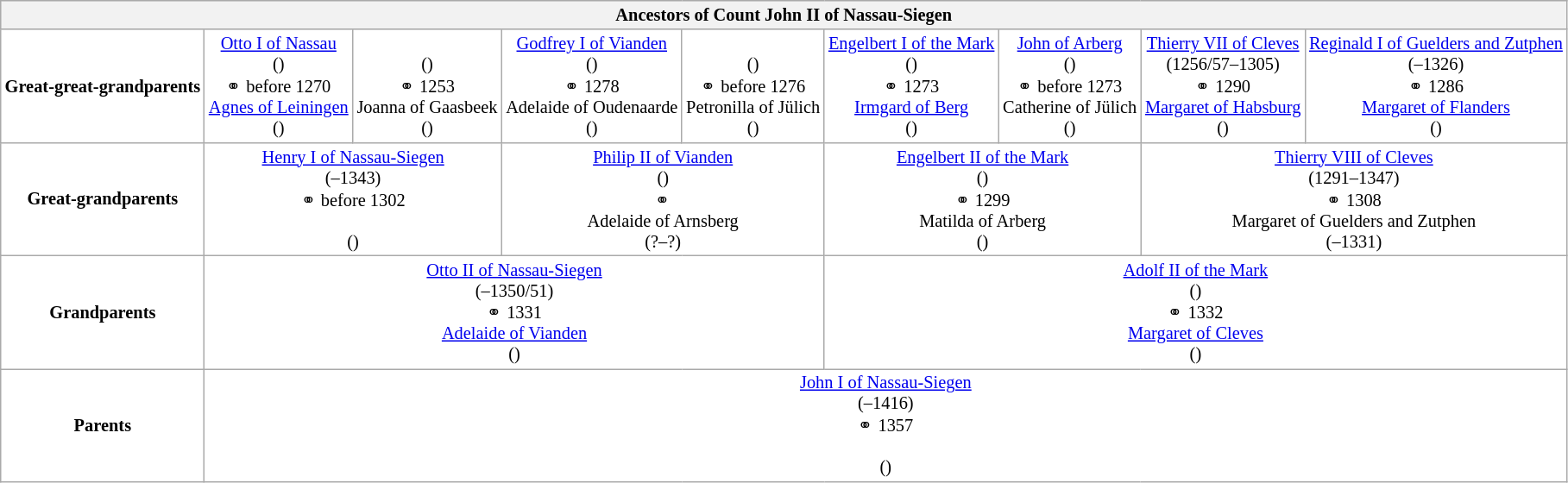<table class="wikitable" style="background:#FFFFFF; font-size:85%; text-align:center">
<tr bgcolor="#E0E0E0">
<th colspan="9">Ancestors of Count John II of Nassau-Siegen</th>
</tr>
<tr>
<td><strong>Great-great-grandparents</strong></td>
<td colspan="1"><a href='#'>Otto I of Nassau</a><br>()<br>⚭ before 1270<br><a href='#'>Agnes of Leiningen</a><br>()</td>
<td colspan="1"><br>()<br>⚭ 1253<br>Joanna of Gaasbeek<br>()</td>
<td colspan="1"><a href='#'>Godfrey I of Vianden</a><br>()<br>⚭ 1278<br>Adelaide of Oudenaarde<br>()</td>
<td colspan="1"><br>()<br>⚭ before 1276<br>Petronilla of Jülich<br>()</td>
<td colspan="1"><a href='#'>Engelbert I of the Mark</a><br>()<br>⚭ 1273<br><a href='#'>Irmgard of Berg</a><br>()</td>
<td colspan="1"><a href='#'>John of Arberg</a><br>()<br>⚭ before 1273<br>Catherine of Jülich<br>()</td>
<td colspan="1"><a href='#'>Thierry VII of Cleves</a><br>(1256/57–1305)<br>⚭ 1290<br><a href='#'>Margaret of Habsburg</a><br>()</td>
<td colspan="1"><a href='#'>Reginald I of Guelders and Zutphen</a><br>(–1326)<br>⚭ 1286<br><a href='#'>Margaret of Flanders</a><br>()</td>
</tr>
<tr>
<td><strong>Great-grandparents</strong></td>
<td colspan="2"><a href='#'>Henry I of Nassau-Siegen</a><br>(–1343)<br>⚭ before 1302<br><br>()</td>
<td colspan="2"><a href='#'>Philip II of Vianden</a><br>()<br>⚭<br>Adelaide of Arnsberg<br>(?–?)</td>
<td colspan="2"><a href='#'>Engelbert&nbsp;II of the Mark</a><br>()<br>⚭ 1299<br>Matilda of Arberg<br>()</td>
<td colspan="2"><a href='#'>Thierry VIII of Cleves</a><br>(1291–1347)<br>⚭ 1308<br>Margaret of Guelders and Zutphen<br>(–1331)</td>
</tr>
<tr>
<td><strong>Grandparents</strong></td>
<td colspan="4"><a href='#'>Otto II of Nassau-Siegen</a><br>(–1350/51)<br>⚭ 1331<br><a href='#'>Adelaide of Vianden</a><br>()</td>
<td colspan="4"><a href='#'>Adolf II of the Mark</a><br>()<br>⚭ 1332<br><a href='#'>Margaret of Cleves</a><br>()</td>
</tr>
<tr>
<td><strong>Parents</strong></td>
<td colspan="8"><a href='#'>John I of Nassau-Siegen</a><br>(–1416)<br>⚭ 1357<br><br>()</td>
</tr>
</table>
